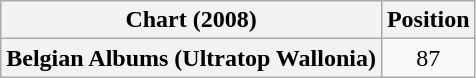<table class="wikitable sortable plainrowheaders" style="text-align:center">
<tr>
<th scope="col">Chart (2008)</th>
<th scope="col">Position</th>
</tr>
<tr>
<th scope="row">Belgian Albums (Ultratop Wallonia)</th>
<td>87</td>
</tr>
</table>
